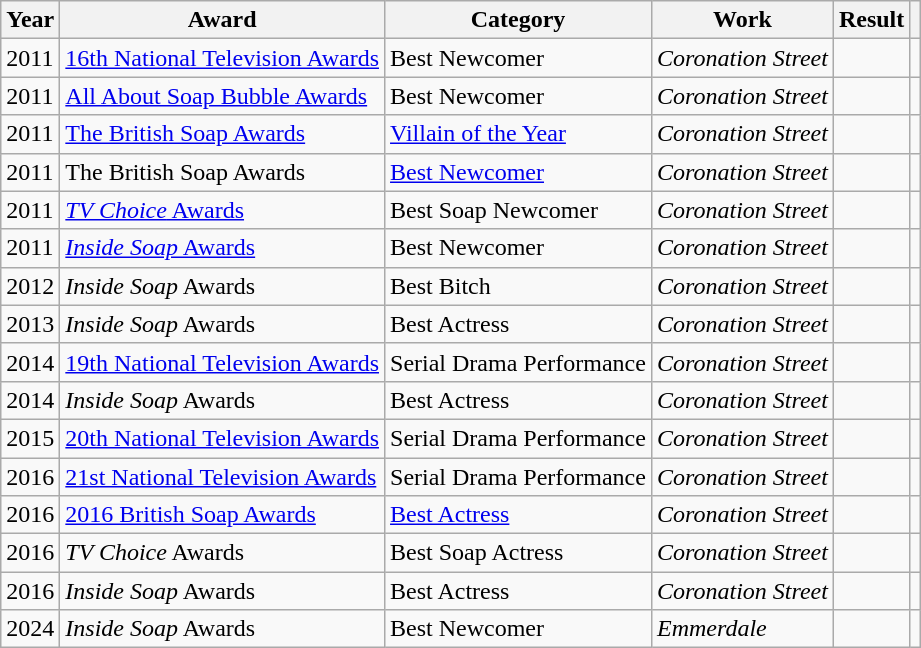<table class="wikitable sortable">
<tr>
<th>Year</th>
<th>Award</th>
<th>Category</th>
<th>Work</th>
<th>Result</th>
<th scope=col class=unsortable></th>
</tr>
<tr>
<td>2011</td>
<td><a href='#'>16th National Television Awards</a></td>
<td>Best Newcomer</td>
<td><em>Coronation Street</em></td>
<td></td>
<td align="center"></td>
</tr>
<tr>
<td>2011</td>
<td><a href='#'>All About Soap Bubble Awards</a></td>
<td>Best Newcomer</td>
<td><em>Coronation Street</em></td>
<td></td>
<td align="center"></td>
</tr>
<tr>
<td>2011</td>
<td><a href='#'>The British Soap Awards</a></td>
<td><a href='#'>Villain of the Year</a></td>
<td><em>Coronation Street</em></td>
<td></td>
<td align="center"></td>
</tr>
<tr>
<td>2011</td>
<td>The British Soap Awards</td>
<td><a href='#'>Best Newcomer</a></td>
<td><em>Coronation Street</em></td>
<td></td>
<td align="center"></td>
</tr>
<tr>
<td>2011</td>
<td><a href='#'><em>TV Choice</em> Awards</a></td>
<td>Best Soap Newcomer</td>
<td><em>Coronation Street</em></td>
<td></td>
<td align="center"></td>
</tr>
<tr>
<td>2011</td>
<td><a href='#'><em>Inside Soap</em> Awards</a></td>
<td>Best Newcomer</td>
<td><em>Coronation Street</em></td>
<td></td>
<td align="center"></td>
</tr>
<tr>
<td>2012</td>
<td><em>Inside Soap</em> Awards</td>
<td>Best Bitch</td>
<td><em>Coronation Street</em></td>
<td></td>
<td align="center"></td>
</tr>
<tr>
<td>2013</td>
<td><em>Inside Soap</em> Awards</td>
<td>Best Actress</td>
<td><em>Coronation Street</em></td>
<td></td>
<td align="center"></td>
</tr>
<tr>
<td>2014</td>
<td><a href='#'>19th National Television Awards</a></td>
<td>Serial Drama Performance</td>
<td><em>Coronation Street</em></td>
<td></td>
<td align="center"></td>
</tr>
<tr>
<td>2014</td>
<td><em>Inside Soap</em> Awards</td>
<td>Best Actress</td>
<td><em>Coronation Street</em></td>
<td></td>
<td align="center"></td>
</tr>
<tr>
<td>2015</td>
<td><a href='#'>20th National Television Awards</a></td>
<td>Serial Drama Performance</td>
<td><em>Coronation Street</em></td>
<td></td>
<td align="center"></td>
</tr>
<tr>
<td>2016</td>
<td><a href='#'>21st National Television Awards</a></td>
<td>Serial Drama Performance</td>
<td><em>Coronation Street</em></td>
<td></td>
<td align="center"></td>
</tr>
<tr>
<td>2016</td>
<td><a href='#'>2016 British Soap Awards</a></td>
<td><a href='#'>Best Actress</a></td>
<td><em>Coronation Street</em></td>
<td></td>
<td align="center"></td>
</tr>
<tr>
<td>2016</td>
<td><em>TV Choice</em> Awards</td>
<td>Best Soap Actress</td>
<td><em>Coronation Street</em></td>
<td></td>
<td align="center"></td>
</tr>
<tr>
<td>2016</td>
<td><em>Inside Soap</em> Awards</td>
<td>Best Actress</td>
<td><em>Coronation Street</em></td>
<td></td>
<td align="center"></td>
</tr>
<tr>
<td>2024</td>
<td><em>Inside Soap</em> Awards</td>
<td>Best Newcomer</td>
<td><em>Emmerdale</em></td>
<td></td>
<td align="center"></td>
</tr>
</table>
